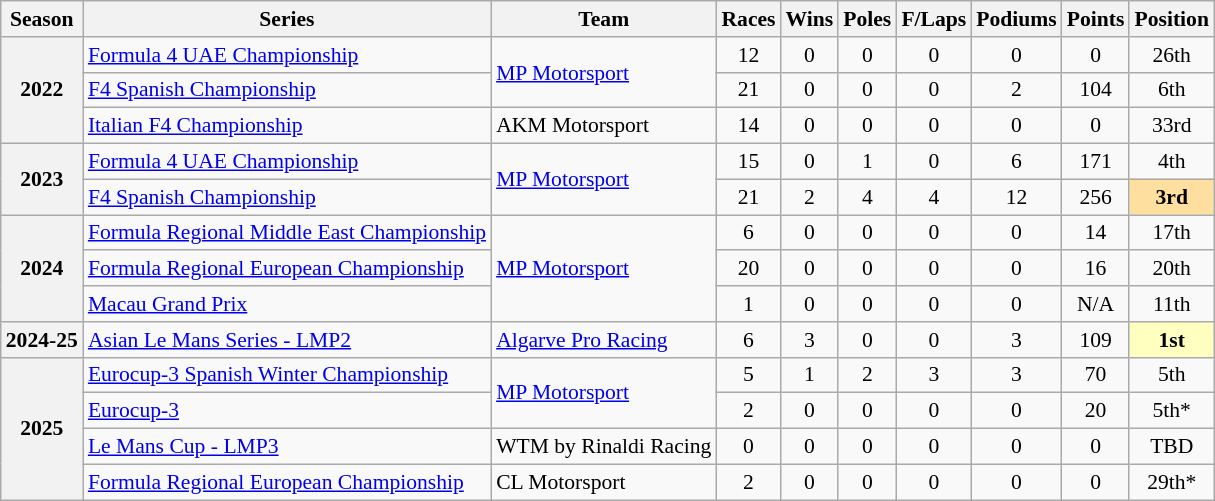<table class="wikitable" style="font-size: 90%; text-align:center">
<tr>
<th>Season</th>
<th>Series</th>
<th>Team</th>
<th>Races</th>
<th>Wins</th>
<th>Poles</th>
<th>F/Laps</th>
<th>Podiums</th>
<th>Points</th>
<th>Position</th>
</tr>
<tr>
<th rowspan="3">2022</th>
<td align="left"><a href='#'>Formula 4 UAE Championship</a></td>
<td rowspan="2" align="left"><a href='#'>MP Motorsport</a></td>
<td>12</td>
<td>0</td>
<td>0</td>
<td>0</td>
<td>0</td>
<td>0</td>
<td>26th</td>
</tr>
<tr>
<td align="left"><a href='#'>F4 Spanish Championship</a></td>
<td>21</td>
<td>0</td>
<td>0</td>
<td>0</td>
<td>2</td>
<td>104</td>
<td>6th</td>
</tr>
<tr>
<td align="left"><a href='#'>Italian F4 Championship</a></td>
<td align="left">AKM Motorsport</td>
<td>14</td>
<td>0</td>
<td>0</td>
<td>0</td>
<td>0</td>
<td>0</td>
<td>33rd</td>
</tr>
<tr>
<th rowspan="2">2023</th>
<td align=left><a href='#'>Formula 4 UAE Championship</a></td>
<td rowspan="2" align=left><a href='#'>MP Motorsport</a></td>
<td>15</td>
<td>0</td>
<td>1</td>
<td>0</td>
<td>6</td>
<td>171</td>
<td>4th</td>
</tr>
<tr>
<td align="left"><a href='#'>F4 Spanish Championship</a></td>
<td>21</td>
<td>2</td>
<td>4</td>
<td>4</td>
<td>12</td>
<td>256</td>
<td style="background:#FFDF9F;"><strong>3rd</strong></td>
</tr>
<tr>
<th rowspan="3">2024</th>
<td align=left><a href='#'>Formula Regional Middle East Championship</a></td>
<td rowspan="3" align="left"><a href='#'>MP Motorsport</a></td>
<td>6</td>
<td>0</td>
<td>0</td>
<td>0</td>
<td>0</td>
<td>14</td>
<td>17th</td>
</tr>
<tr>
<td align=left><a href='#'>Formula Regional European Championship</a></td>
<td>20</td>
<td>0</td>
<td>0</td>
<td>0</td>
<td>0</td>
<td>16</td>
<td>20th</td>
</tr>
<tr>
<td align=left><a href='#'>Macau Grand Prix</a></td>
<td>1</td>
<td>0</td>
<td>0</td>
<td>0</td>
<td>0</td>
<td>N/A</td>
<td>11th</td>
</tr>
<tr>
<th>2024-25</th>
<td align=left><a href='#'>Asian Le Mans Series - LMP2</a></td>
<td align=left><a href='#'>Algarve Pro Racing</a></td>
<td>6</td>
<td>3</td>
<td>0</td>
<td>0</td>
<td>3</td>
<td>109</td>
<td style="background:#FFFFBF;"><strong>1st</strong></td>
</tr>
<tr>
<th rowspan="4">2025</th>
<td align=left><a href='#'>Eurocup-3 Spanish Winter Championship</a></td>
<td rowspan="2" align="left"><a href='#'>MP Motorsport</a></td>
<td>5</td>
<td>1</td>
<td>2</td>
<td>3</td>
<td>3</td>
<td>70</td>
<td>5th</td>
</tr>
<tr>
<td align=left><a href='#'>Eurocup-3</a></td>
<td>2</td>
<td>0</td>
<td>0</td>
<td>0</td>
<td>0</td>
<td>20</td>
<td>5th*</td>
</tr>
<tr>
<td align=left><a href='#'>Le Mans Cup - LMP3</a></td>
<td align=left>WTM by Rinaldi Racing</td>
<td>0</td>
<td>0</td>
<td>0</td>
<td>0</td>
<td>0</td>
<td>0</td>
<td>TBD</td>
</tr>
<tr>
<td align=left><a href='#'>Formula Regional European Championship</a></td>
<td align=left>CL Motorsport</td>
<td>2</td>
<td>0</td>
<td>0</td>
<td>0</td>
<td>0</td>
<td>0</td>
<td>29th*</td>
</tr>
</table>
